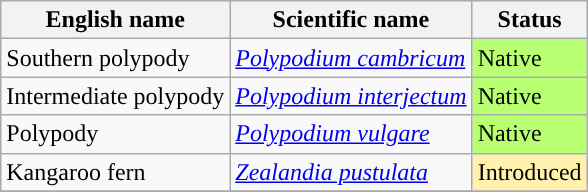<table class="wikitable" |>
<tr>
<th>English name</th>
<th>Scientific name</th>
<th>Status</th>
</tr>
<tr>
<td>Southern polypody</td>
<td><em><a href='#'>Polypodium cambricum</a></em></td>
<td style="background: #B9FF72; text-align: ">Native</td>
</tr>
<tr>
<td>Intermediate polypody</td>
<td><em><a href='#'>Polypodium interjectum</a></em></td>
<td style="background: #B9FF72; text-align: ">Native</td>
</tr>
<tr>
<td>Polypody</td>
<td><em><a href='#'>Polypodium vulgare</a></em></td>
<td style="background: #B9FF72; text-align: ">Native</td>
</tr>
<tr>
<td>Kangaroo fern</td>
<td><em><a href='#'>Zealandia pustulata</a></em></td>
<td style="background: #FFF2AE; text-align: ">Introduced</td>
</tr>
<tr>
</tr>
</table>
